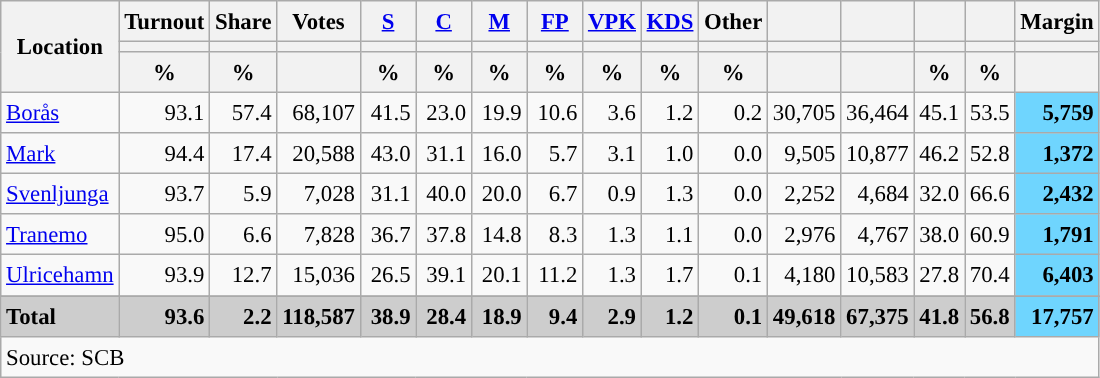<table class="wikitable sortable" style="text-align:right; font-size:95%; line-height:20px;">
<tr>
<th rowspan="3">Location</th>
<th>Turnout</th>
<th>Share</th>
<th>Votes</th>
<th width="30px" class="unsortable"><a href='#'>S</a></th>
<th width="30px" class="unsortable"><a href='#'>C</a></th>
<th width="30px" class="unsortable"><a href='#'>M</a></th>
<th width="30px" class="unsortable"><a href='#'>FP</a></th>
<th width="30px" class="unsortable"><a href='#'>VPK</a></th>
<th width="30px" class="unsortable"><a href='#'>KDS</a></th>
<th width="30px" class="unsortable">Other</th>
<th></th>
<th></th>
<th></th>
<th></th>
<th>Margin</th>
</tr>
<tr>
<th></th>
<th></th>
<th></th>
<th style="background:"></th>
<th style="background:"></th>
<th style="background:"></th>
<th style="background:"></th>
<th style="background:"></th>
<th style="background:"></th>
<th style="background:"></th>
<th style="background:"></th>
<th style="background:"></th>
<th style="background:"></th>
<th style="background:"></th>
<th></th>
</tr>
<tr>
<th data-sort-type="number">%</th>
<th data-sort-type="number">%</th>
<th></th>
<th data-sort-type="number">%</th>
<th data-sort-type="number">%</th>
<th data-sort-type="number">%</th>
<th data-sort-type="number">%</th>
<th data-sort-type="number">%</th>
<th data-sort-type="number">%</th>
<th data-sort-type="number">%</th>
<th data-sort-type="number"></th>
<th data-sort-type="number"></th>
<th data-sort-type="number">%</th>
<th data-sort-type="number">%</th>
<th data-sort-type="number"></th>
</tr>
<tr>
<td align=left><a href='#'>Borås</a></td>
<td>93.1</td>
<td>57.4</td>
<td>68,107</td>
<td>41.5</td>
<td>23.0</td>
<td>19.9</td>
<td>10.6</td>
<td>3.6</td>
<td>1.2</td>
<td>0.2</td>
<td>30,705</td>
<td>36,464</td>
<td>45.1</td>
<td>53.5</td>
<td bgcolor=#6fd5fe><strong>5,759</strong></td>
</tr>
<tr>
<td align=left><a href='#'>Mark</a></td>
<td>94.4</td>
<td>17.4</td>
<td>20,588</td>
<td>43.0</td>
<td>31.1</td>
<td>16.0</td>
<td>5.7</td>
<td>3.1</td>
<td>1.0</td>
<td>0.0</td>
<td>9,505</td>
<td>10,877</td>
<td>46.2</td>
<td>52.8</td>
<td bgcolor=#6fd5fe><strong>1,372</strong></td>
</tr>
<tr>
<td align=left><a href='#'>Svenljunga</a></td>
<td>93.7</td>
<td>5.9</td>
<td>7,028</td>
<td>31.1</td>
<td>40.0</td>
<td>20.0</td>
<td>6.7</td>
<td>0.9</td>
<td>1.3</td>
<td>0.0</td>
<td>2,252</td>
<td>4,684</td>
<td>32.0</td>
<td>66.6</td>
<td bgcolor=#6fd5fe><strong>2,432</strong></td>
</tr>
<tr>
<td align=left><a href='#'>Tranemo</a></td>
<td>95.0</td>
<td>6.6</td>
<td>7,828</td>
<td>36.7</td>
<td>37.8</td>
<td>14.8</td>
<td>8.3</td>
<td>1.3</td>
<td>1.1</td>
<td>0.0</td>
<td>2,976</td>
<td>4,767</td>
<td>38.0</td>
<td>60.9</td>
<td bgcolor=#6fd5fe><strong>1,791</strong></td>
</tr>
<tr>
<td align=left><a href='#'>Ulricehamn</a></td>
<td>93.9</td>
<td>12.7</td>
<td>15,036</td>
<td>26.5</td>
<td>39.1</td>
<td>20.1</td>
<td>11.2</td>
<td>1.3</td>
<td>1.7</td>
<td>0.1</td>
<td>4,180</td>
<td>10,583</td>
<td>27.8</td>
<td>70.4</td>
<td bgcolor=#6fd5fe><strong>6,403</strong></td>
</tr>
<tr>
</tr>
<tr style="background:#CDCDCD;">
<td align=left><strong>Total</strong></td>
<td><strong>93.6</strong></td>
<td><strong>2.2</strong></td>
<td><strong>118,587</strong></td>
<td><strong>38.9</strong></td>
<td><strong>28.4</strong></td>
<td><strong>18.9</strong></td>
<td><strong>9.4</strong></td>
<td><strong>2.9</strong></td>
<td><strong>1.2</strong></td>
<td><strong>0.1</strong></td>
<td><strong>49,618</strong></td>
<td><strong>67,375</strong></td>
<td><strong>41.8</strong></td>
<td><strong>56.8</strong></td>
<td bgcolor=#6fd5fe><strong>17,757</strong></td>
</tr>
<tr>
<td align=left colspan=16>Source: SCB </td>
</tr>
</table>
